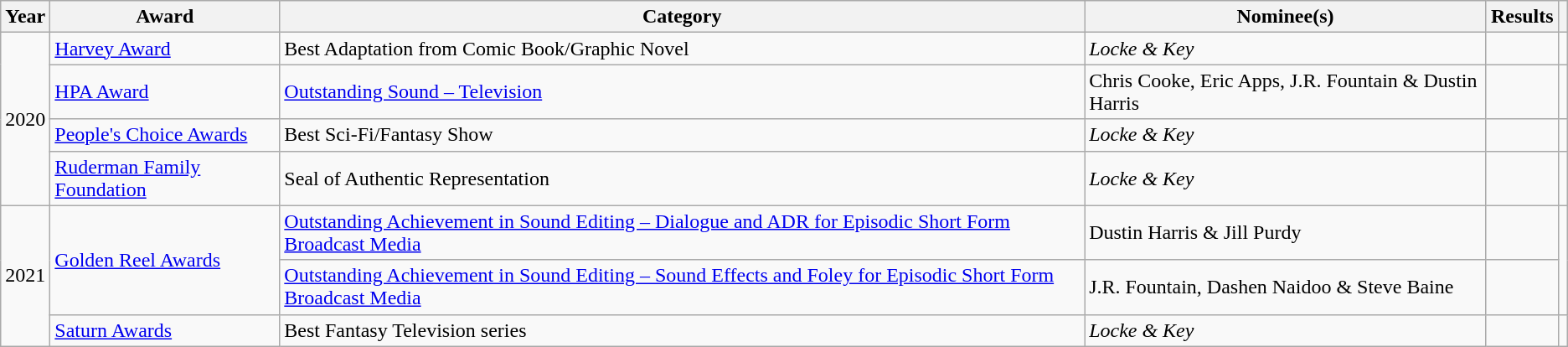<table class="wikitable sortable plainrowheaders">
<tr>
<th scope="col">Year</th>
<th scope="col">Award</th>
<th scope="col">Category</th>
<th scope="col">Nominee(s)</th>
<th scope="col">Results</th>
<th scope="col" class="unsortable"></th>
</tr>
<tr>
<td rowspan="4">2020</td>
<td><a href='#'>Harvey Award</a></td>
<td>Best Adaptation from Comic Book/Graphic Novel</td>
<td><em>Locke & Key</em></td>
<td></td>
<td style="text-align: center;"></td>
</tr>
<tr>
<td><a href='#'>HPA Award</a></td>
<td><a href='#'>Outstanding Sound – Television</a></td>
<td data-sort-value="Cooke, Chris, Eric Apps">Chris Cooke, Eric Apps, J.R. Fountain & Dustin Harris </td>
<td></td>
<td style="text-align: center;"></td>
</tr>
<tr>
<td><a href='#'>People's Choice Awards</a></td>
<td>Best Sci-Fi/Fantasy Show</td>
<td><em>Locke & Key</em></td>
<td></td>
<td style="text-align: center;"></td>
</tr>
<tr>
<td><a href='#'>Ruderman Family Foundation</a></td>
<td>Seal of Authentic Representation</td>
<td><em>Locke & Key</em></td>
<td></td>
<td style="text-align: center;"></td>
</tr>
<tr>
<td rowspan="3">2021</td>
<td rowspan="2"><a href='#'>Golden Reel Awards</a></td>
<td><a href='#'>Outstanding Achievement in Sound Editing – Dialogue and ADR for Episodic Short Form Broadcast Media</a></td>
<td data-sort-value="Harris, Dustin & Jill Purdy">Dustin Harris & Jill Purdy </td>
<td></td>
<td rowspan="2" style="text-align: center;"></td>
</tr>
<tr>
<td><a href='#'>Outstanding Achievement in Sound Editing – Sound Effects and Foley for Episodic Short Form Broadcast Media</a></td>
<td data-sort-value="Fountain, J. R., Dashen Naidoo">J.R. Fountain, Dashen Naidoo & Steve Baine </td>
<td></td>
</tr>
<tr>
<td><a href='#'>Saturn Awards</a></td>
<td>Best Fantasy Television series</td>
<td><em>Locke & Key</em></td>
<td></td>
<td style="text-align: center;"></td>
</tr>
</table>
